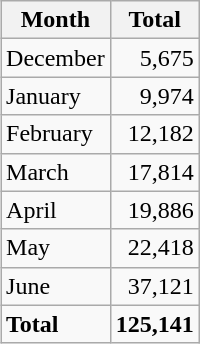<table class="wikitable" align=right style="margin:0 0 1em 1em">
<tr>
<th>Month</th>
<th>Total</th>
</tr>
<tr>
<td>December</td>
<td align="right">5,675</td>
</tr>
<tr>
<td>January</td>
<td align="right">9,974</td>
</tr>
<tr>
<td>February</td>
<td align="right">12,182</td>
</tr>
<tr>
<td>March</td>
<td align="right">17,814</td>
</tr>
<tr>
<td>April</td>
<td align="right">19,886</td>
</tr>
<tr>
<td>May</td>
<td align="right">22,418</td>
</tr>
<tr>
<td>June</td>
<td align="right">37,121</td>
</tr>
<tr>
<td><strong>Total</strong></td>
<td align="right"><strong>125,141</strong></td>
</tr>
</table>
